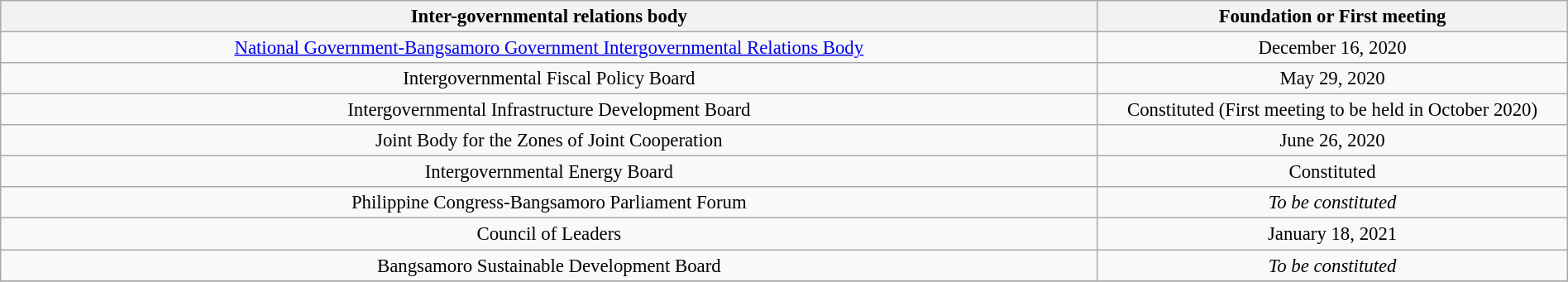<table class="wikitable" style="text-align: center; font-size:95%;" width=100%>
<tr>
<th width=70%>Inter-governmental relations body</th>
<th width=30%>Foundation or First meeting</th>
</tr>
<tr>
<td><a href='#'>National Government-Bangsamoro Government Intergovernmental Relations Body</a></td>
<td>December 16, 2020</td>
</tr>
<tr>
<td>Intergovernmental Fiscal Policy Board</td>
<td>May 29, 2020</td>
</tr>
<tr>
<td>Intergovernmental Infrastructure Development Board</td>
<td>Constituted (First meeting to be held in October 2020)</td>
</tr>
<tr>
<td>Joint Body for the Zones of Joint Cooperation</td>
<td>June 26, 2020</td>
</tr>
<tr>
<td>Intergovernmental Energy Board</td>
<td>Constituted</td>
</tr>
<tr>
<td>Philippine Congress-Bangsamoro Parliament Forum</td>
<td><em>To be constituted</em></td>
</tr>
<tr>
<td>Council of Leaders</td>
<td>January 18, 2021</td>
</tr>
<tr>
<td>Bangsamoro Sustainable Development Board</td>
<td><em>To be constituted</em></td>
</tr>
<tr>
</tr>
</table>
